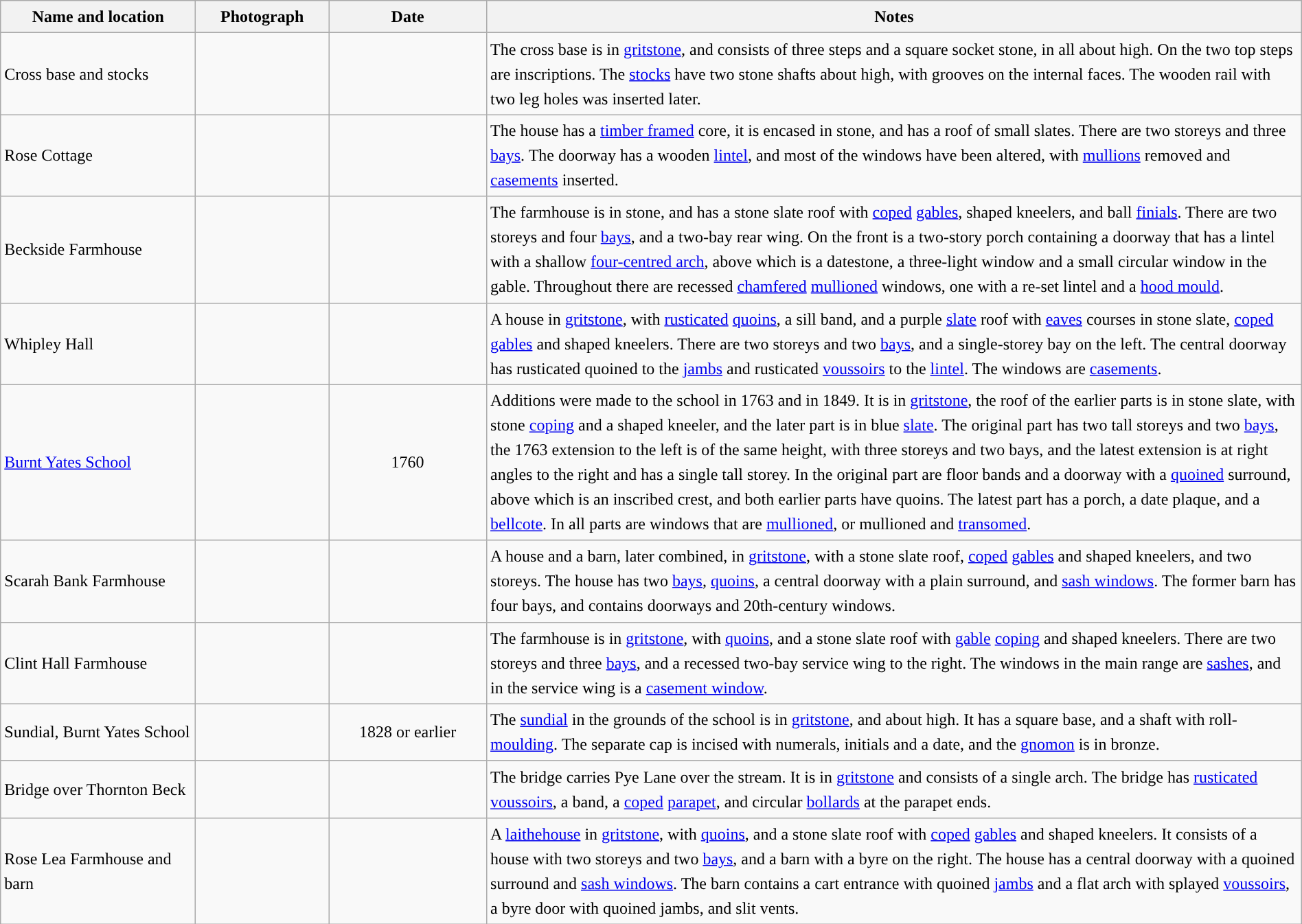<table class="wikitable sortable plainrowheaders" style="width:100%;border:0px;text-align:left;line-height:150%;">
<tr>
<th scope="col"  style="width:150px">Name and location</th>
<th scope="col"  style="width:100px" class="unsortable">Photograph</th>
<th scope="col"  style="width:120px">Date</th>
<th scope="col"  style="width:650px" class="unsortable">Notes</th>
</tr>
<tr>
<td>Cross base and stocks<br><small></small></td>
<td></td>
<td align="center"></td>
<td>The cross base is in <a href='#'>gritstone</a>, and consists of three steps and a square socket stone, in all about  high.  On the two top steps are inscriptions.  The <a href='#'>stocks</a> have two stone shafts about  high, with grooves on the internal faces.  The wooden rail with two leg holes was inserted later.</td>
</tr>
<tr>
<td>Rose Cottage<br><small></small></td>
<td></td>
<td align="center"></td>
<td>The house has a <a href='#'>timber framed</a> core, it is encased in stone, and has a roof of small slates.  There are two storeys and three <a href='#'>bays</a>.  The doorway has a wooden <a href='#'>lintel</a>, and most of the windows have been altered, with <a href='#'>mullions</a> removed and <a href='#'>casements</a> inserted.</td>
</tr>
<tr>
<td>Beckside Farmhouse<br><small></small></td>
<td></td>
<td align="center"></td>
<td>The farmhouse is in stone, and has a stone slate roof with <a href='#'>coped</a> <a href='#'>gables</a>, shaped kneelers, and ball <a href='#'>finials</a>.  There are two storeys and four <a href='#'>bays</a>, and a two-bay rear wing.  On the front is a two-story porch containing a doorway that has a lintel with a shallow <a href='#'>four-centred arch</a>, above which is a datestone, a three-light window and a small circular window in the gable.  Throughout there are recessed <a href='#'>chamfered</a> <a href='#'>mullioned</a> windows, one with a re-set lintel and a <a href='#'>hood mould</a>.</td>
</tr>
<tr>
<td>Whipley Hall<br><small></small></td>
<td></td>
<td align="center"></td>
<td>A house in <a href='#'>gritstone</a>, with <a href='#'>rusticated</a> <a href='#'>quoins</a>, a sill band, and a purple <a href='#'>slate</a> roof with <a href='#'>eaves</a> courses in stone slate, <a href='#'>coped</a> <a href='#'>gables</a> and shaped kneelers.  There are two storeys and two <a href='#'>bays</a>, and a single-storey bay on the left.  The central doorway has rusticated quoined to the <a href='#'>jambs</a> and rusticated <a href='#'>voussoirs</a> to the <a href='#'>lintel</a>.  The windows are <a href='#'>casements</a>.</td>
</tr>
<tr>
<td><a href='#'>Burnt Yates School</a><br><small></small></td>
<td></td>
<td align="center">1760</td>
<td>Additions were made to the school in 1763 and in 1849. It is in <a href='#'>gritstone</a>, the roof of the earlier parts is in stone slate, with stone <a href='#'>coping</a> and a shaped kneeler, and the later part is in blue <a href='#'>slate</a>.  The original part has two tall storeys and two <a href='#'>bays</a>, the 1763 extension to the left is of the same height, with three storeys and two bays, and the latest extension is at right angles to the right and has a single tall storey.  In the original part are floor bands and a doorway with a <a href='#'>quoined</a> surround, above which is an inscribed crest, and both earlier parts have quoins.  The latest part has a porch, a date plaque, and a <a href='#'>bellcote</a>.  In all parts are windows that are <a href='#'>mullioned</a>, or mullioned and <a href='#'>transomed</a>.</td>
</tr>
<tr>
<td>Scarah Bank Farmhouse<br><small></small></td>
<td></td>
<td align="center"></td>
<td>A house and a barn, later combined, in <a href='#'>gritstone</a>, with a stone slate roof, <a href='#'>coped</a> <a href='#'>gables</a> and shaped kneelers, and two storeys.  The house has two <a href='#'>bays</a>, <a href='#'>quoins</a>, a central doorway with a plain surround, and <a href='#'>sash windows</a>.  The former barn has four bays, and contains doorways and 20th-century windows.</td>
</tr>
<tr>
<td>Clint Hall Farmhouse<br><small></small></td>
<td></td>
<td align="center"></td>
<td>The farmhouse is in <a href='#'>gritstone</a>, with <a href='#'>quoins</a>, and a stone slate roof with <a href='#'>gable</a> <a href='#'>coping</a> and shaped kneelers.  There are two storeys and three <a href='#'>bays</a>, and a recessed two-bay service wing to the right.  The windows in the main range are <a href='#'>sashes</a>, and in the service wing is a <a href='#'>casement window</a>.</td>
</tr>
<tr>
<td>Sundial, Burnt Yates School<br><small></small></td>
<td></td>
<td align="center">1828 or earlier</td>
<td>The <a href='#'>sundial</a> in the grounds of the school is in <a href='#'>gritstone</a>, and about  high.  It has a square base, and a shaft with roll-<a href='#'>moulding</a>.  The separate cap is incised with numerals, initials and a date, and the <a href='#'>gnomon</a> is in bronze.</td>
</tr>
<tr>
<td>Bridge over Thornton Beck<br><small></small></td>
<td></td>
<td align="center"></td>
<td>The bridge carries Pye Lane over the stream.  It is in <a href='#'>gritstone</a> and consists of a single arch.  The bridge has <a href='#'>rusticated</a> <a href='#'>voussoirs</a>, a band, a <a href='#'>coped</a> <a href='#'>parapet</a>, and circular <a href='#'>bollards</a> at the parapet ends.</td>
</tr>
<tr>
<td>Rose Lea Farmhouse and barn<br><small></small></td>
<td></td>
<td align="center"></td>
<td>A <a href='#'>laithehouse</a> in <a href='#'>gritstone</a>, with <a href='#'>quoins</a>, and a stone slate roof with <a href='#'>coped</a> <a href='#'>gables</a> and shaped kneelers.  It consists of a house with two storeys and two <a href='#'>bays</a>, and a barn with a byre on the right.  The house has a central doorway with a quoined surround and <a href='#'>sash windows</a>.  The barn contains a cart entrance with quoined <a href='#'>jambs</a> and a flat arch with splayed <a href='#'>voussoirs</a>, a byre door with quoined jambs, and slit vents.</td>
</tr>
<tr>
</tr>
</table>
